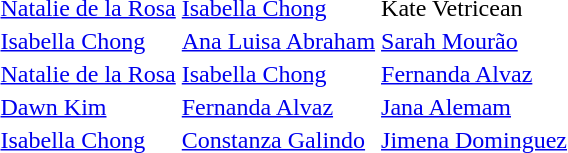<table>
<tr>
<th scope=row style="text-align:left"></th>
<td valign=top><br></td>
<td valign=top><br></td>
<td valign=top><br></td>
</tr>
<tr>
<th scope=row style="text-align:left"></th>
<td> <a href='#'>Natalie de la Rosa</a></td>
<td> <a href='#'>Isabella Chong</a></td>
<td> Kate Vetricean</td>
</tr>
<tr>
<th scope=row style="text-align:left"></th>
<td> <a href='#'>Isabella Chong</a></td>
<td> <a href='#'>Ana Luisa Abraham</a></td>
<td> <a href='#'>Sarah Mourão</a></td>
</tr>
<tr>
<th scope=row style="text-align:left"></th>
<td> <a href='#'>Natalie de la Rosa</a></td>
<td> <a href='#'>Isabella Chong</a></td>
<td> <a href='#'>Fernanda Alvaz</a></td>
</tr>
<tr>
<th scope=row style="text-align:left"></th>
<td> <a href='#'>Dawn Kim</a></td>
<td> <a href='#'>Fernanda Alvaz</a></td>
<td> <a href='#'>Jana Alemam</a></td>
</tr>
<tr>
<th scope=row style="text-align:left"></th>
<td> <a href='#'>Isabella Chong</a></td>
<td> <a href='#'>Constanza Galindo</a></td>
<td> <a href='#'>Jimena Dominguez</a></td>
</tr>
<tr>
<th scope=row style="text-align:left"></th>
<td valign=top><br></td>
<td valign=top><br></td>
<td valign=top><br></td>
</tr>
<tr>
<th scope=row style="text-align:left"></th>
<td valign=top><br></td>
<td valign=top><br></td>
<td valign=top><br></td>
</tr>
<tr>
<th scope=row style="text-align:left"></th>
<td valign=top><br></td>
<td valign=top><br></td>
<td valign=top><br></td>
</tr>
</table>
